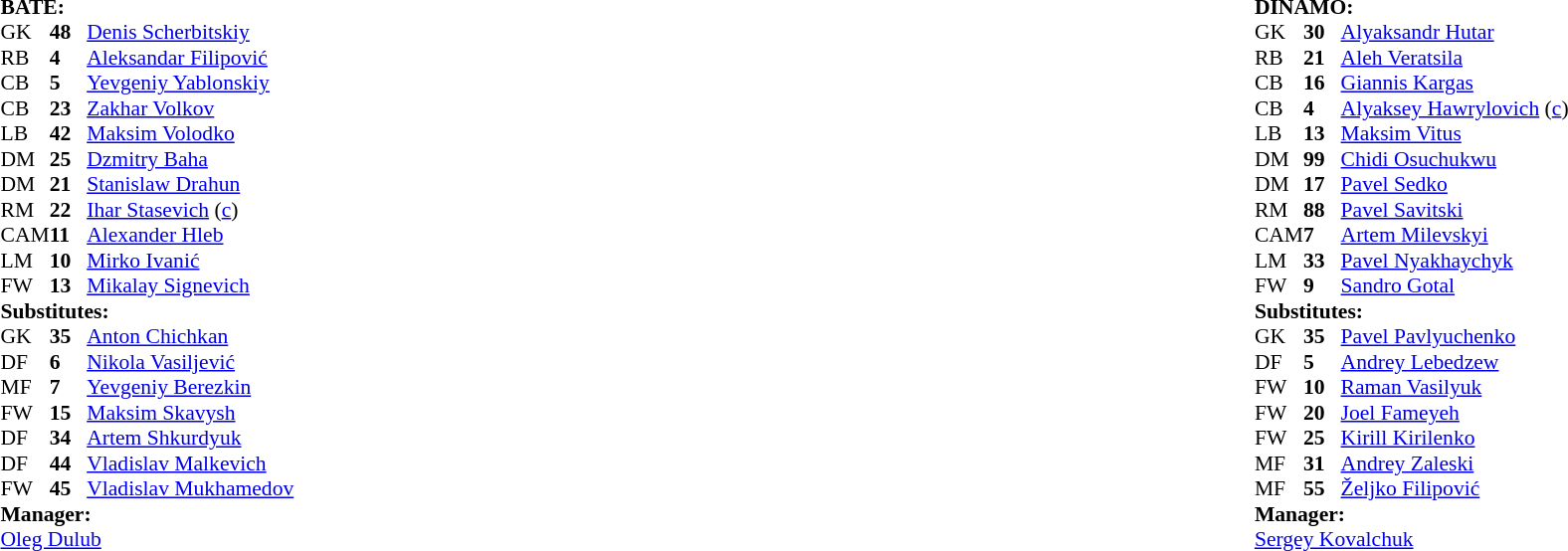<table width="100%">
<tr>
<td valign="top" width="50%"><br><table style="font-size: 90%" cellspacing="0" cellpadding="0">
<tr>
<td colspan="4"><br><strong>BATE:</strong></td>
</tr>
<tr>
<th width=25></th>
<th width=25></th>
</tr>
<tr>
<td>GK</td>
<td><strong>48</strong></td>
<td> <a href='#'>Denis Scherbitskiy</a></td>
</tr>
<tr>
<td>RB</td>
<td><strong>4</strong></td>
<td> <a href='#'>Aleksandar Filipović</a></td>
</tr>
<tr>
<td>CB</td>
<td><strong>5</strong></td>
<td>  <a href='#'>Yevgeniy Yablonskiy</a></td>
</tr>
<tr>
<td>CB</td>
<td><strong>23</strong></td>
<td> <a href='#'>Zakhar Volkov</a></td>
</tr>
<tr>
<td>LB</td>
<td><strong>42</strong></td>
<td> <a href='#'>Maksim Volodko</a></td>
<td></td>
</tr>
<tr>
<td>DM</td>
<td><strong>25</strong></td>
<td> <a href='#'>Dzmitry Baha</a></td>
</tr>
<tr>
<td>DM</td>
<td><strong>21</strong></td>
<td> <a href='#'>Stanislaw Drahun</a></td>
</tr>
<tr>
<td>RM</td>
<td><strong>22</strong></td>
<td> <a href='#'>Ihar Stasevich</a> (<a href='#'>c</a>)</td>
</tr>
<tr>
<td>CAM</td>
<td><strong>11</strong></td>
<td> <a href='#'>Alexander Hleb</a></td>
<td></td>
<td></td>
</tr>
<tr>
<td>LM</td>
<td><strong>10</strong></td>
<td> <a href='#'>Mirko Ivanić</a></td>
</tr>
<tr>
<td>FW</td>
<td><strong>13</strong></td>
<td> <a href='#'>Mikalay Signevich</a></td>
</tr>
<tr>
<td colspan=3><strong>Substitutes:</strong></td>
</tr>
<tr>
<td>GK</td>
<td><strong>35</strong></td>
<td> <a href='#'>Anton Chichkan</a></td>
</tr>
<tr>
<td>DF</td>
<td><strong>6</strong></td>
<td> <a href='#'>Nikola Vasiljević</a></td>
</tr>
<tr>
<td>MF</td>
<td><strong>7</strong></td>
<td>  <a href='#'>Yevgeniy Berezkin</a></td>
</tr>
<tr>
<td>FW</td>
<td><strong>15</strong></td>
<td> <a href='#'>Maksim Skavysh</a></td>
<td></td>
<td></td>
</tr>
<tr>
<td>DF</td>
<td><strong>34</strong></td>
<td> <a href='#'>Artem Shkurdyuk</a></td>
</tr>
<tr>
<td>DF</td>
<td><strong>44</strong></td>
<td> <a href='#'>Vladislav Malkevich</a></td>
</tr>
<tr>
<td>FW</td>
<td><strong>45</strong></td>
<td> <a href='#'>Vladislav Mukhamedov</a></td>
</tr>
<tr>
<td colspan=3><strong>Manager:</strong></td>
</tr>
<tr>
<td colspan="4"> <a href='#'>Oleg Dulub</a></td>
</tr>
</table>
</td>
<td valign="top"></td>
<td valign="top" width="50%"><br><table style="font-size: 90%" cellspacing="0" cellpadding="0" align=center>
<tr>
<td colspan="4"><br><strong>DINAMO:</strong></td>
</tr>
<tr>
<th width=25></th>
<th width=25></th>
</tr>
<tr>
<td>GK</td>
<td><strong>30</strong></td>
<td> <a href='#'>Alyaksandr Hutar</a></td>
</tr>
<tr>
<td>RB</td>
<td><strong>21</strong></td>
<td> <a href='#'>Aleh Veratsila</a></td>
</tr>
<tr>
<td>CB</td>
<td><strong>16</strong></td>
<td> <a href='#'>Giannis Kargas</a></td>
</tr>
<tr>
<td>CB</td>
<td><strong>4</strong></td>
<td> <a href='#'>Alyaksey Hawrylovich</a> (<a href='#'>c</a>)</td>
</tr>
<tr>
<td>LB</td>
<td><strong>13</strong></td>
<td> <a href='#'>Maksim Vitus</a></td>
</tr>
<tr>
<td>DM</td>
<td><strong>99</strong></td>
<td> <a href='#'>Chidi Osuchukwu</a></td>
</tr>
<tr>
<td>DM</td>
<td><strong>17</strong></td>
<td> <a href='#'>Pavel Sedko</a></td>
<td></td>
<td></td>
</tr>
<tr>
<td>RM</td>
<td><strong>88</strong></td>
<td> <a href='#'>Pavel Savitski</a></td>
</tr>
<tr>
<td>CAM</td>
<td><strong>7</strong></td>
<td> <a href='#'>Artem Milevskyi</a></td>
<td></td>
</tr>
<tr>
<td>LM</td>
<td><strong>33</strong></td>
<td> <a href='#'>Pavel Nyakhaychyk</a></td>
<td></td>
</tr>
<tr>
<td>FW</td>
<td><strong>9</strong></td>
<td> <a href='#'>Sandro Gotal</a></td>
<td></td>
<td></td>
</tr>
<tr>
<td colspan=3><strong>Substitutes:</strong></td>
</tr>
<tr>
<td>GK</td>
<td><strong>35</strong></td>
<td> <a href='#'>Pavel Pavlyuchenko</a></td>
</tr>
<tr>
<td>DF</td>
<td><strong>5</strong></td>
<td> <a href='#'>Andrey Lebedzew</a></td>
</tr>
<tr>
<td>FW</td>
<td><strong>10</strong></td>
<td> <a href='#'>Raman Vasilyuk</a></td>
<td></td>
<td></td>
</tr>
<tr>
<td>FW</td>
<td><strong>20</strong></td>
<td> <a href='#'>Joel Fameyeh</a></td>
<td></td>
<td></td>
</tr>
<tr>
<td>FW</td>
<td><strong>25</strong></td>
<td> <a href='#'>Kirill Kirilenko</a></td>
</tr>
<tr>
<td>MF</td>
<td><strong>31</strong></td>
<td> <a href='#'>Andrey Zaleski</a></td>
</tr>
<tr>
<td>MF</td>
<td><strong>55</strong></td>
<td> <a href='#'>Željko Filipović</a></td>
<td></td>
<td></td>
</tr>
<tr>
<td colspan=3><strong>Manager:</strong></td>
</tr>
<tr>
<td colspan="4"> <a href='#'>Sergey Kovalchuk</a></td>
</tr>
</table>
</td>
</tr>
</table>
